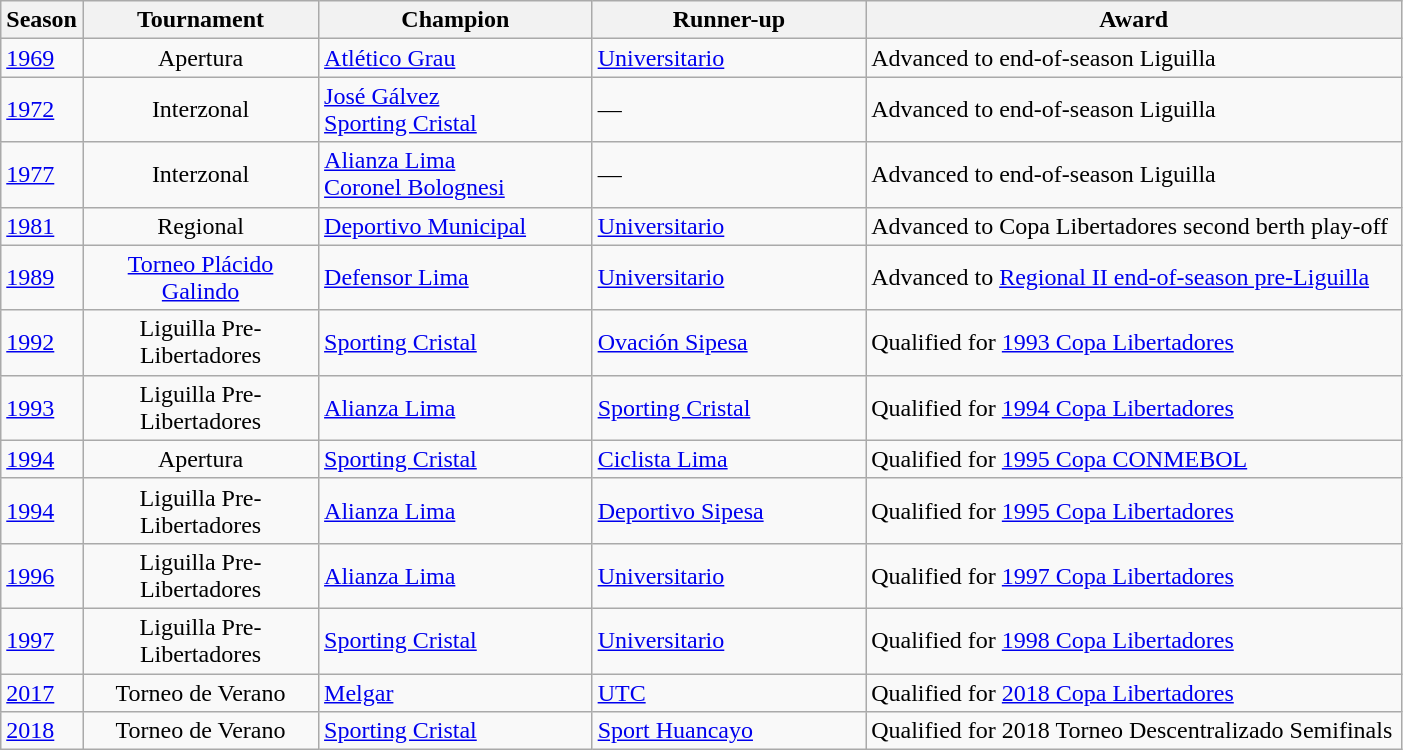<table class="wikitable sortable">
<tr>
<th width="15">Season</th>
<th width="150">Tournament</th>
<th width="175">Champion</th>
<th width="175">Runner-up</th>
<th width="350">Award</th>
</tr>
<tr>
<td><a href='#'>1969</a></td>
<td align=center>Apertura</td>
<td><a href='#'>Atlético Grau</a></td>
<td><a href='#'>Universitario</a></td>
<td>Advanced to end-of-season Liguilla</td>
</tr>
<tr>
<td><a href='#'>1972</a></td>
<td align=center>Interzonal</td>
<td><a href='#'>José Gálvez</a><br><a href='#'>Sporting Cristal</a></td>
<td>—</td>
<td>Advanced to end-of-season Liguilla</td>
</tr>
<tr>
<td><a href='#'>1977</a></td>
<td align=center>Interzonal</td>
<td><a href='#'>Alianza Lima</a><br><a href='#'>Coronel Bolognesi</a></td>
<td>—</td>
<td>Advanced to end-of-season Liguilla</td>
</tr>
<tr>
<td><a href='#'>1981</a></td>
<td align=center>Regional</td>
<td><a href='#'>Deportivo Municipal</a></td>
<td><a href='#'>Universitario</a></td>
<td>Advanced to Copa Libertadores second berth play-off</td>
</tr>
<tr>
<td><a href='#'>1989</a></td>
<td align=center><a href='#'>Torneo Plácido Galindo</a></td>
<td><a href='#'>Defensor Lima</a></td>
<td><a href='#'>Universitario</a></td>
<td>Advanced to <a href='#'>Regional II end-of-season pre-Liguilla</a></td>
</tr>
<tr>
<td><a href='#'>1992</a></td>
<td align=center>Liguilla Pre-Libertadores</td>
<td><a href='#'>Sporting Cristal</a></td>
<td><a href='#'>Ovación Sipesa</a></td>
<td>Qualified for <a href='#'>1993 Copa Libertadores</a></td>
</tr>
<tr>
<td><a href='#'>1993</a></td>
<td align=center>Liguilla Pre-Libertadores</td>
<td><a href='#'>Alianza Lima</a></td>
<td><a href='#'>Sporting Cristal</a></td>
<td>Qualified for <a href='#'>1994 Copa Libertadores</a></td>
</tr>
<tr>
<td><a href='#'>1994</a></td>
<td align=center>Apertura</td>
<td><a href='#'>Sporting Cristal</a></td>
<td><a href='#'>Ciclista Lima</a></td>
<td>Qualified for <a href='#'>1995 Copa CONMEBOL</a></td>
</tr>
<tr>
<td><a href='#'>1994</a></td>
<td align=center>Liguilla Pre-Libertadores</td>
<td><a href='#'>Alianza Lima</a></td>
<td><a href='#'>Deportivo Sipesa</a></td>
<td>Qualified for <a href='#'>1995 Copa Libertadores</a></td>
</tr>
<tr>
<td><a href='#'>1996</a></td>
<td align=center>Liguilla Pre-Libertadores</td>
<td><a href='#'>Alianza Lima</a></td>
<td><a href='#'>Universitario</a></td>
<td>Qualified for <a href='#'>1997 Copa Libertadores</a></td>
</tr>
<tr>
<td><a href='#'>1997</a></td>
<td align=center>Liguilla Pre-Libertadores</td>
<td><a href='#'>Sporting Cristal</a></td>
<td><a href='#'>Universitario</a></td>
<td>Qualified for <a href='#'>1998 Copa Libertadores</a></td>
</tr>
<tr>
<td><a href='#'>2017</a></td>
<td align=center>Torneo de Verano</td>
<td><a href='#'>Melgar</a></td>
<td><a href='#'>UTC</a></td>
<td>Qualified for <a href='#'>2018 Copa Libertadores</a></td>
</tr>
<tr>
<td><a href='#'>2018</a></td>
<td align=center>Torneo de Verano</td>
<td><a href='#'>Sporting Cristal</a></td>
<td><a href='#'>Sport Huancayo</a></td>
<td>Qualified for 2018 Torneo Descentralizado Semifinals</td>
</tr>
</table>
